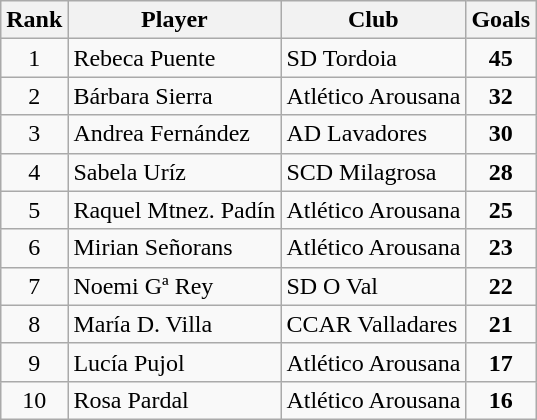<table class="wikitable" style="text-align:center">
<tr>
<th>Rank</th>
<th>Player</th>
<th>Club</th>
<th>Goals</th>
</tr>
<tr>
<td>1</td>
<td align="left">Rebeca Puente</td>
<td align="left">SD Tordoia</td>
<td><strong>45</strong></td>
</tr>
<tr>
<td>2</td>
<td align="left">Bárbara Sierra</td>
<td align="left">Atlético Arousana</td>
<td><strong>32</strong></td>
</tr>
<tr>
<td>3</td>
<td align="left">Andrea Fernández</td>
<td align="left">AD Lavadores</td>
<td><strong>30</strong></td>
</tr>
<tr>
<td>4</td>
<td align="left">Sabela Uríz</td>
<td align="left">SCD Milagrosa</td>
<td><strong>28</strong></td>
</tr>
<tr>
<td>5</td>
<td align="left">Raquel Mtnez. Padín</td>
<td align="left">Atlético Arousana</td>
<td><strong>25</strong></td>
</tr>
<tr>
<td>6</td>
<td align="left">Mirian Señorans</td>
<td align="left">Atlético Arousana</td>
<td><strong>23</strong></td>
</tr>
<tr>
<td>7</td>
<td align="left">Noemi Gª Rey</td>
<td align="left">SD O Val</td>
<td><strong>22</strong></td>
</tr>
<tr>
<td>8</td>
<td align="left">María D. Villa</td>
<td align="left">CCAR Valladares</td>
<td><strong>21</strong></td>
</tr>
<tr>
<td>9</td>
<td align="left">Lucía Pujol</td>
<td align="left">Atlético Arousana</td>
<td><strong>17</strong></td>
</tr>
<tr>
<td>10</td>
<td align="left">Rosa Pardal</td>
<td align="left">Atlético Arousana</td>
<td><strong>16</strong></td>
</tr>
</table>
